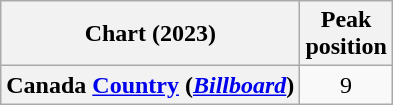<table class="wikitable sortable plainrowheaders" style="text-align:center;">
<tr>
<th>Chart (2023)</th>
<th>Peak<br>position</th>
</tr>
<tr>
<th scope="row">Canada <a href='#'>Country</a> (<a href='#'><em>Billboard</em></a>)</th>
<td>9</td>
</tr>
</table>
